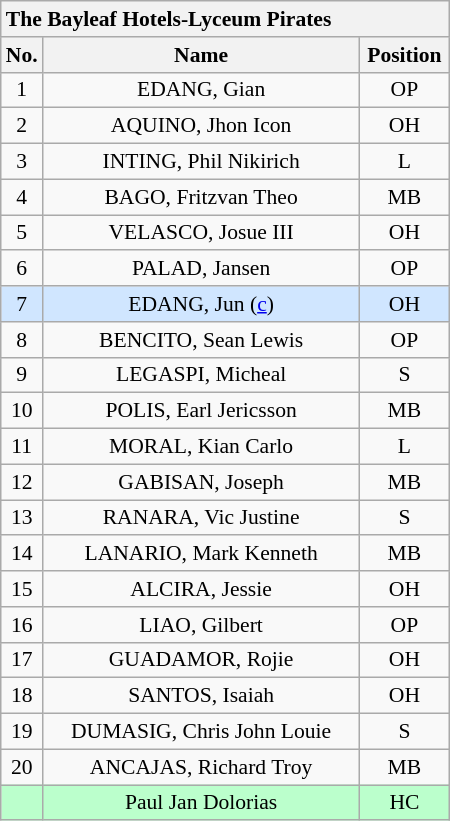<table class='wikitable mw-collapsible mw-collapsed' style='text-align: center; font-size: 90%; width: 300px; border: none;'>
<tr>
<th style='text-align: left;' colspan=3>The Bayleaf Hotels-Lyceum Pirates</th>
</tr>
<tr>
<th style="width:7%">No.</th>
<th>Name</th>
<th style="width:20%">Position</th>
</tr>
<tr>
<td>1</td>
<td>EDANG, Gian</td>
<td>OP</td>
</tr>
<tr>
<td>2</td>
<td>AQUINO, Jhon Icon</td>
<td>OH</td>
</tr>
<tr>
<td>3</td>
<td>INTING, Phil Nikirich</td>
<td>L</td>
</tr>
<tr>
<td>4</td>
<td>BAGO, Fritzvan Theo</td>
<td>MB</td>
</tr>
<tr>
<td>5</td>
<td>VELASCO, Josue III</td>
<td>OH</td>
</tr>
<tr>
<td>6</td>
<td>PALAD, Jansen</td>
<td>OP</td>
</tr>
<tr bgcolor=#DOE6FF>
<td>7</td>
<td>EDANG, Jun (<a href='#'>c</a>)</td>
<td>OH</td>
</tr>
<tr>
<td>8</td>
<td>BENCITO, Sean Lewis</td>
<td>OP</td>
</tr>
<tr>
<td>9</td>
<td>LEGASPI, Micheal</td>
<td>S</td>
</tr>
<tr>
<td>10</td>
<td>POLIS, Earl Jericsson</td>
<td>MB</td>
</tr>
<tr>
<td>11</td>
<td>MORAL, Kian Carlo</td>
<td>L</td>
</tr>
<tr>
<td>12</td>
<td>GABISAN, Joseph</td>
<td>MB</td>
</tr>
<tr>
<td>13</td>
<td>RANARA, Vic Justine</td>
<td>S</td>
</tr>
<tr>
<td>14</td>
<td>LANARIO, Mark Kenneth</td>
<td>MB</td>
</tr>
<tr>
<td>15</td>
<td>ALCIRA, Jessie</td>
<td>OH</td>
</tr>
<tr>
<td>16</td>
<td>LIAO, Gilbert</td>
<td>OP</td>
</tr>
<tr>
<td>17</td>
<td>GUADAMOR, Rojie</td>
<td>OH</td>
</tr>
<tr>
<td>18</td>
<td>SANTOS, Isaiah</td>
<td>OH</td>
</tr>
<tr>
<td>19</td>
<td>DUMASIG, Chris John Louie</td>
<td>S</td>
</tr>
<tr>
<td>20</td>
<td>ANCAJAS, Richard Troy</td>
<td>MB</td>
</tr>
<tr bgcolor=#BBFFCC>
<td></td>
<td>Paul Jan Dolorias</td>
<td>HC</td>
</tr>
<tr>
</tr>
</table>
